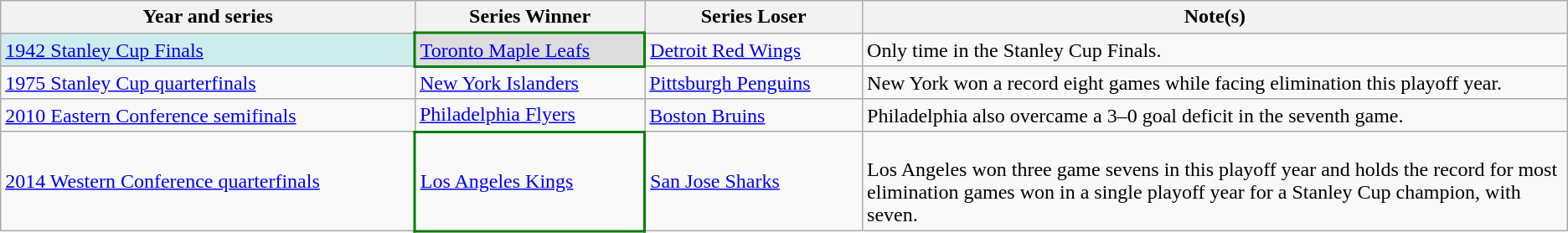<table class="wikitable">
<tr>
<th>Year and series</th>
<th>Series Winner</th>
<th>Series Loser</th>
<th width="45%">Note(s)</th>
</tr>
<tr>
<td bgcolor="#cfecec"><a href='#'>1942 Stanley Cup Finals</a></td>
<td style="border-bottom:2px solid green; border-top:2px solid green; border-left:2px solid green; border-right:2px solid green" bgcolor="#dddddd"><a href='#'>Toronto Maple Leafs</a></td>
<td><a href='#'>Detroit Red Wings</a></td>
<td>Only time in the Stanley Cup Finals.</td>
</tr>
<tr>
<td><a href='#'>1975 Stanley Cup quarterfinals</a></td>
<td><a href='#'>New York Islanders</a></td>
<td><a href='#'>Pittsburgh Penguins</a></td>
<td>New York won a record eight games while facing elimination this playoff year.</td>
</tr>
<tr>
<td><a href='#'>2010 Eastern Conference semifinals</a></td>
<td><a href='#'>Philadelphia Flyers</a></td>
<td><a href='#'>Boston Bruins</a></td>
<td>Philadelphia also overcame a 3–0 goal deficit in the seventh game.</td>
</tr>
<tr>
<td><a href='#'>2014 Western Conference quarterfinals</a></td>
<td style="border-bottom:2px solid green; border-top:2px solid green; border-left:2px solid green; border-right:2px solid green"><a href='#'>Los Angeles Kings</a></td>
<td><a href='#'>San Jose Sharks</a></td>
<td><br>Los Angeles won three game sevens in this playoff year and holds the record for most elimination games won in a single playoff year for a Stanley Cup champion, with seven.</td>
</tr>
</table>
